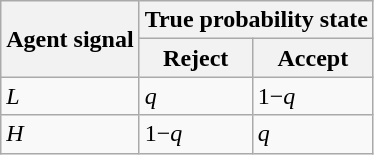<table class="wikitable">
<tr>
<th rowspan=2>Agent signal</th>
<th colspan=2>True probability state</th>
</tr>
<tr>
<th>Reject</th>
<th>Accept</th>
</tr>
<tr>
<td><em>L</em></td>
<td><em>q</em></td>
<td>1−<em>q</em></td>
</tr>
<tr>
<td><em>H</em></td>
<td>1−<em>q</em></td>
<td><em>q</em></td>
</tr>
</table>
